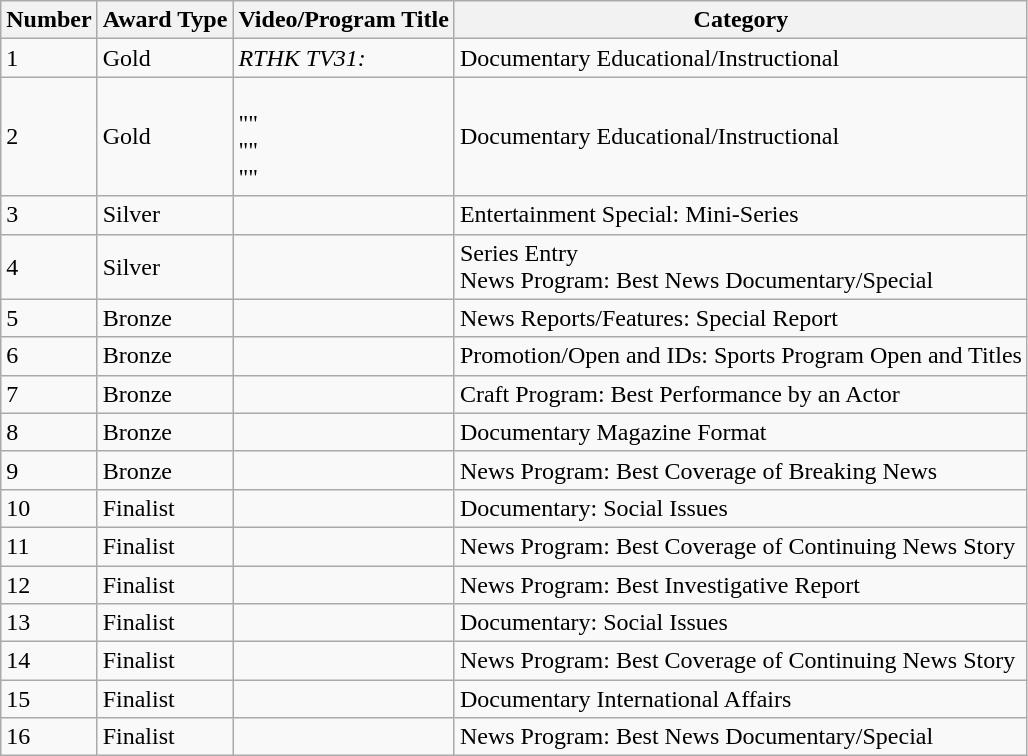<table class="wikitable">
<tr>
<th>Number</th>
<th>Award Type</th>
<th>Video/Program Title</th>
<th>Category</th>
</tr>
<tr>
<td>1</td>
<td>Gold</td>
<td><em>RTHK TV31: </em></td>
<td>Documentary Educational/Instructional</td>
</tr>
<tr>
<td>2</td>
<td>Gold</td>
<td><em></em><br>""<br>""<br>""</td>
<td>Documentary Educational/Instructional</td>
</tr>
<tr>
<td>3</td>
<td>Silver</td>
<td><em></em></td>
<td>Entertainment Special: Mini-Series</td>
</tr>
<tr>
<td>4</td>
<td>Silver</td>
<td><em></em></td>
<td>Series Entry<br>News Program: Best News Documentary/Special</td>
</tr>
<tr>
<td>5</td>
<td>Bronze</td>
<td><em></em></td>
<td>News Reports/Features: Special Report</td>
</tr>
<tr>
<td>6</td>
<td>Bronze</td>
<td><em></em></td>
<td>Promotion/Open and IDs: Sports Program Open and Titles</td>
</tr>
<tr>
<td>7</td>
<td>Bronze</td>
<td><em></em></td>
<td>Craft Program: Best Performance by an Actor</td>
</tr>
<tr>
<td>8</td>
<td>Bronze</td>
<td><em></em></td>
<td>Documentary Magazine Format</td>
</tr>
<tr>
<td>9</td>
<td>Bronze</td>
<td><em></em></td>
<td>News Program: Best Coverage of Breaking News</td>
</tr>
<tr>
<td>10</td>
<td>Finalist</td>
<td><em></em></td>
<td>Documentary: Social Issues</td>
</tr>
<tr>
<td>11</td>
<td>Finalist</td>
<td><em></em></td>
<td>News Program: Best Coverage of Continuing News Story</td>
</tr>
<tr>
<td>12</td>
<td>Finalist</td>
<td><em></em></td>
<td>News Program: Best Investigative Report</td>
</tr>
<tr>
<td>13</td>
<td>Finalist</td>
<td><em></em></td>
<td>Documentary: Social Issues</td>
</tr>
<tr>
<td>14</td>
<td>Finalist</td>
<td><em></em></td>
<td>News Program: Best Coverage of Continuing News Story</td>
</tr>
<tr>
<td>15</td>
<td>Finalist</td>
<td><em></em></td>
<td>Documentary International Affairs</td>
</tr>
<tr>
<td>16</td>
<td>Finalist</td>
<td><em></em></td>
<td>News Program: Best News Documentary/Special</td>
</tr>
</table>
